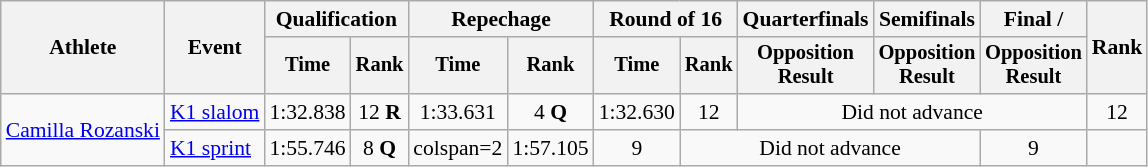<table class="wikitable" style="font-size:90%;">
<tr>
<th rowspan=2>Athlete</th>
<th rowspan=2>Event</th>
<th colspan=2>Qualification</th>
<th colspan=2>Repechage</th>
<th colspan=2>Round of 16</th>
<th>Quarterfinals</th>
<th>Semifinals</th>
<th>Final / </th>
<th rowspan=2>Rank</th>
</tr>
<tr style="font-size:95%">
<th>Time</th>
<th>Rank</th>
<th>Time</th>
<th>Rank</th>
<th>Time</th>
<th>Rank</th>
<th>Opposition <br>Result</th>
<th>Opposition <br>Result</th>
<th>Opposition <br>Result</th>
</tr>
<tr align=center>
<td rowspan=2 align=left><a href='#'>Camilla Rozanski</a></td>
<td align=left><a href='#'>K1 slalom</a></td>
<td>1:32.838</td>
<td>12 <strong>R</strong></td>
<td>1:33.631</td>
<td>4 <strong>Q</strong></td>
<td>1:32.630</td>
<td>12</td>
<td colspan=3>Did not advance</td>
<td>12</td>
</tr>
<tr align=center>
<td align=left><a href='#'>K1 sprint</a></td>
<td>1:55.746</td>
<td>8 <strong>Q</strong></td>
<td>colspan=2 </td>
<td>1:57.105</td>
<td>9</td>
<td colspan=3>Did not advance</td>
<td>9</td>
</tr>
</table>
